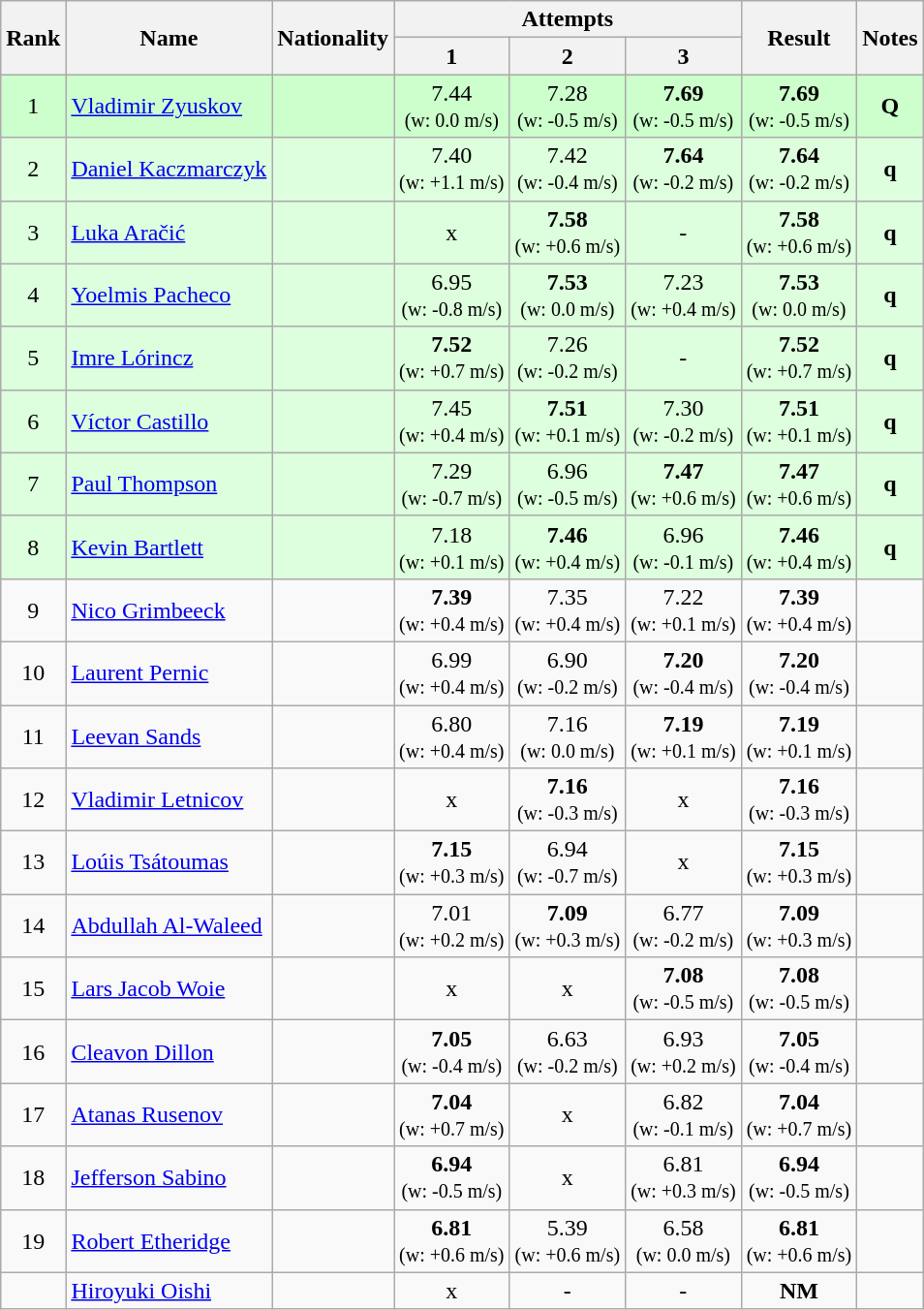<table class="wikitable sortable" style="text-align:center">
<tr>
<th rowspan=2>Rank</th>
<th rowspan=2>Name</th>
<th rowspan=2>Nationality</th>
<th colspan=3>Attempts</th>
<th rowspan=2>Result</th>
<th rowspan=2>Notes</th>
</tr>
<tr>
<th>1</th>
<th>2</th>
<th>3</th>
</tr>
<tr bgcolor=ccffcc>
<td>1</td>
<td align=left><a href='#'>Vladimir Zyuskov</a></td>
<td align=left></td>
<td>7.44<br><small>(w: 0.0 m/s)</small></td>
<td>7.28<br><small>(w: -0.5 m/s)</small></td>
<td><strong>7.69</strong><br><small>(w: -0.5 m/s)</small></td>
<td><strong>7.69</strong> <br><small>(w: -0.5 m/s)</small></td>
<td><strong>Q</strong></td>
</tr>
<tr bgcolor=ddffdd>
<td>2</td>
<td align=left><a href='#'>Daniel Kaczmarczyk</a></td>
<td align=left></td>
<td>7.40<br><small>(w: +1.1 m/s)</small></td>
<td>7.42<br><small>(w: -0.4 m/s)</small></td>
<td><strong>7.64</strong><br><small>(w: -0.2 m/s)</small></td>
<td><strong>7.64</strong> <br><small>(w: -0.2 m/s)</small></td>
<td><strong>q</strong></td>
</tr>
<tr bgcolor=ddffdd>
<td>3</td>
<td align=left><a href='#'>Luka Aračić</a></td>
<td align=left></td>
<td>x</td>
<td><strong>7.58</strong><br><small>(w: +0.6 m/s)</small></td>
<td>-</td>
<td><strong>7.58</strong> <br><small>(w: +0.6 m/s)</small></td>
<td><strong>q</strong></td>
</tr>
<tr bgcolor=ddffdd>
<td>4</td>
<td align=left><a href='#'>Yoelmis Pacheco</a></td>
<td align=left></td>
<td>6.95<br><small>(w: -0.8 m/s)</small></td>
<td><strong>7.53</strong><br><small>(w: 0.0 m/s)</small></td>
<td>7.23<br><small>(w: +0.4 m/s)</small></td>
<td><strong>7.53</strong> <br><small>(w: 0.0 m/s)</small></td>
<td><strong>q</strong></td>
</tr>
<tr bgcolor=ddffdd>
<td>5</td>
<td align=left><a href='#'>Imre Lórincz</a></td>
<td align=left></td>
<td><strong>7.52</strong><br><small>(w: +0.7 m/s)</small></td>
<td>7.26<br><small>(w: -0.2 m/s)</small></td>
<td>-</td>
<td><strong>7.52</strong> <br><small>(w: +0.7 m/s)</small></td>
<td><strong>q</strong></td>
</tr>
<tr bgcolor=ddffdd>
<td>6</td>
<td align=left><a href='#'>Víctor Castillo</a></td>
<td align=left></td>
<td>7.45<br><small>(w: +0.4 m/s)</small></td>
<td><strong>7.51</strong><br><small>(w: +0.1 m/s)</small></td>
<td>7.30<br><small>(w: -0.2 m/s)</small></td>
<td><strong>7.51</strong> <br><small>(w: +0.1 m/s)</small></td>
<td><strong>q</strong></td>
</tr>
<tr bgcolor=ddffdd>
<td>7</td>
<td align=left><a href='#'>Paul Thompson</a></td>
<td align=left></td>
<td>7.29<br><small>(w: -0.7 m/s)</small></td>
<td>6.96<br><small>(w: -0.5 m/s)</small></td>
<td><strong>7.47</strong><br><small>(w: +0.6 m/s)</small></td>
<td><strong>7.47</strong> <br><small>(w: +0.6 m/s)</small></td>
<td><strong>q</strong></td>
</tr>
<tr bgcolor=ddffdd>
<td>8</td>
<td align=left><a href='#'>Kevin Bartlett</a></td>
<td align=left></td>
<td>7.18<br><small>(w: +0.1 m/s)</small></td>
<td><strong>7.46</strong><br><small>(w: +0.4 m/s)</small></td>
<td>6.96<br><small>(w: -0.1 m/s)</small></td>
<td><strong>7.46</strong> <br><small>(w: +0.4 m/s)</small></td>
<td><strong>q</strong></td>
</tr>
<tr>
<td>9</td>
<td align=left><a href='#'>Nico Grimbeeck</a></td>
<td align=left></td>
<td><strong>7.39</strong><br><small>(w: +0.4 m/s)</small></td>
<td>7.35<br><small>(w: +0.4 m/s)</small></td>
<td>7.22<br><small>(w: +0.1 m/s)</small></td>
<td><strong>7.39</strong> <br><small>(w: +0.4 m/s)</small></td>
<td></td>
</tr>
<tr>
<td>10</td>
<td align=left><a href='#'>Laurent Pernic</a></td>
<td align=left></td>
<td>6.99<br><small>(w: +0.4 m/s)</small></td>
<td>6.90<br><small>(w: -0.2 m/s)</small></td>
<td><strong>7.20</strong><br><small>(w: -0.4 m/s)</small></td>
<td><strong>7.20</strong> <br><small>(w: -0.4 m/s)</small></td>
<td></td>
</tr>
<tr>
<td>11</td>
<td align=left><a href='#'>Leevan Sands</a></td>
<td align=left></td>
<td>6.80<br><small>(w: +0.4 m/s)</small></td>
<td>7.16<br><small>(w: 0.0 m/s)</small></td>
<td><strong>7.19</strong><br><small>(w: +0.1 m/s)</small></td>
<td><strong>7.19</strong> <br><small>(w: +0.1 m/s)</small></td>
<td></td>
</tr>
<tr>
<td>12</td>
<td align=left><a href='#'>Vladimir Letnicov</a></td>
<td align=left></td>
<td>x</td>
<td><strong>7.16</strong><br><small>(w: -0.3 m/s)</small></td>
<td>x</td>
<td><strong>7.16</strong> <br><small>(w: -0.3 m/s)</small></td>
<td></td>
</tr>
<tr>
<td>13</td>
<td align=left><a href='#'>Loúis Tsátoumas</a></td>
<td align=left></td>
<td><strong>7.15</strong><br><small>(w: +0.3 m/s)</small></td>
<td>6.94<br><small>(w: -0.7 m/s)</small></td>
<td>x</td>
<td><strong>7.15</strong> <br><small>(w: +0.3 m/s)</small></td>
<td></td>
</tr>
<tr>
<td>14</td>
<td align=left><a href='#'>Abdullah Al-Waleed</a></td>
<td align=left></td>
<td>7.01<br><small>(w: +0.2 m/s)</small></td>
<td><strong>7.09</strong><br><small>(w: +0.3 m/s)</small></td>
<td>6.77<br><small>(w: -0.2 m/s)</small></td>
<td><strong>7.09</strong> <br><small>(w: +0.3 m/s)</small></td>
<td></td>
</tr>
<tr>
<td>15</td>
<td align=left><a href='#'>Lars Jacob Woie</a></td>
<td align=left></td>
<td>x</td>
<td>x</td>
<td><strong>7.08</strong><br><small>(w: -0.5 m/s)</small></td>
<td><strong>7.08</strong> <br><small>(w: -0.5 m/s)</small></td>
<td></td>
</tr>
<tr>
<td>16</td>
<td align=left><a href='#'>Cleavon Dillon</a></td>
<td align=left></td>
<td><strong>7.05</strong><br><small>(w: -0.4 m/s)</small></td>
<td>6.63<br><small>(w: -0.2 m/s)</small></td>
<td>6.93<br><small>(w: +0.2 m/s)</small></td>
<td><strong>7.05</strong> <br><small>(w: -0.4 m/s)</small></td>
<td></td>
</tr>
<tr>
<td>17</td>
<td align=left><a href='#'>Atanas Rusenov</a></td>
<td align=left></td>
<td><strong>7.04</strong><br><small>(w: +0.7 m/s)</small></td>
<td>x</td>
<td>6.82<br><small>(w: -0.1 m/s)</small></td>
<td><strong>7.04</strong> <br><small>(w: +0.7 m/s)</small></td>
<td></td>
</tr>
<tr>
<td>18</td>
<td align=left><a href='#'>Jefferson Sabino</a></td>
<td align=left></td>
<td><strong>6.94</strong><br><small>(w: -0.5 m/s)</small></td>
<td>x</td>
<td>6.81<br><small>(w: +0.3 m/s)</small></td>
<td><strong>6.94</strong> <br><small>(w: -0.5 m/s)</small></td>
<td></td>
</tr>
<tr>
<td>19</td>
<td align=left><a href='#'>Robert Etheridge</a></td>
<td align=left></td>
<td><strong>6.81</strong><br><small>(w: +0.6 m/s)</small></td>
<td>5.39<br><small>(w: +0.6 m/s)</small></td>
<td>6.58<br><small>(w: 0.0 m/s)</small></td>
<td><strong>6.81</strong> <br><small>(w: +0.6 m/s)</small></td>
<td></td>
</tr>
<tr>
<td></td>
<td align=left><a href='#'>Hiroyuki Oishi</a></td>
<td align=left></td>
<td>x</td>
<td>-</td>
<td>-</td>
<td><strong>NM</strong></td>
<td></td>
</tr>
</table>
